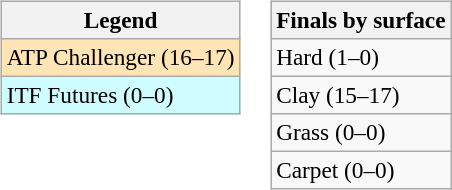<table>
<tr valign=top>
<td><br><table class=wikitable style=font-size:97%>
<tr>
<th>Legend</th>
</tr>
<tr bgcolor=moccasin>
<td>ATP Challenger (16–17)</td>
</tr>
<tr bgcolor=cffcff>
<td>ITF Futures (0–0)</td>
</tr>
</table>
</td>
<td><br><table class=wikitable style=font-size:97%>
<tr>
<th>Finals by surface</th>
</tr>
<tr>
<td>Hard (1–0)</td>
</tr>
<tr>
<td>Clay (15–17)</td>
</tr>
<tr>
<td>Grass (0–0)</td>
</tr>
<tr>
<td>Carpet (0–0)</td>
</tr>
</table>
</td>
</tr>
</table>
